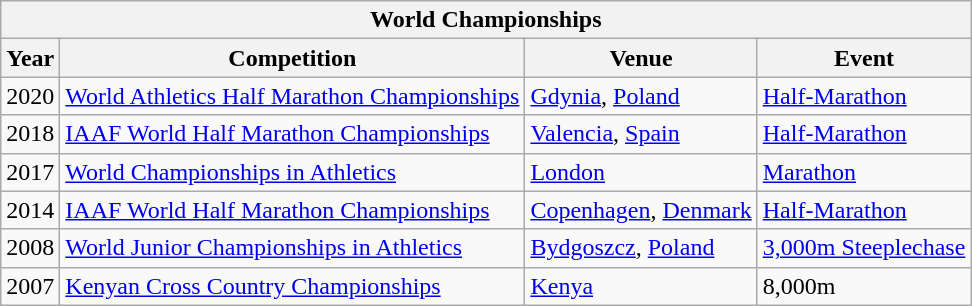<table class="wikitable">
<tr>
<th colspan="4">World Championships</th>
</tr>
<tr>
<th>Year</th>
<th>Competition</th>
<th>Venue</th>
<th>Event</th>
</tr>
<tr>
<td>2020</td>
<td><a href='#'>World Athletics Half Marathon Championships</a></td>
<td><a href='#'>Gdynia</a>, <a href='#'>Poland</a></td>
<td><a href='#'>Half-Marathon</a></td>
</tr>
<tr>
<td>2018</td>
<td><a href='#'>IAAF World Half Marathon Championships</a></td>
<td><a href='#'>Valencia</a>, <a href='#'>Spain</a></td>
<td><a href='#'>Half-Marathon</a></td>
</tr>
<tr>
<td>2017</td>
<td><a href='#'>World Championships in Athletics</a></td>
<td><a href='#'>London</a></td>
<td><a href='#'>Marathon</a></td>
</tr>
<tr>
<td>2014</td>
<td><a href='#'>IAAF World Half Marathon Championships</a></td>
<td><a href='#'>Copenhagen</a>, <a href='#'>Denmark</a></td>
<td><a href='#'>Half-Marathon</a></td>
</tr>
<tr>
<td>2008</td>
<td><a href='#'>World Junior Championships in Athletics</a></td>
<td><a href='#'>Bydgoszcz</a>, <a href='#'>Poland</a></td>
<td><a href='#'>3,000m Steeplechase</a></td>
</tr>
<tr>
<td>2007</td>
<td><a href='#'>Kenyan Cross Country Championships</a></td>
<td><a href='#'>Kenya</a></td>
<td>8,000m</td>
</tr>
</table>
